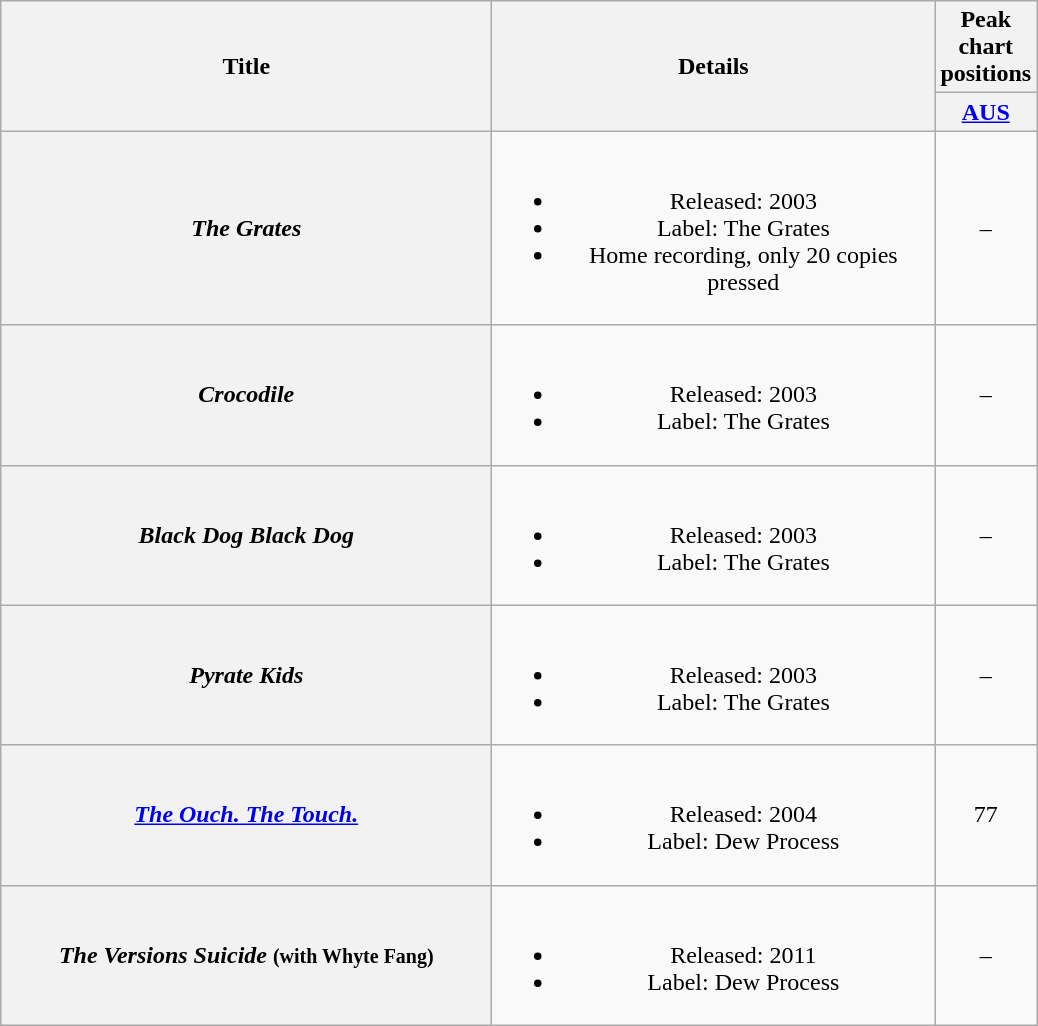<table class="wikitable plainrowheaders" style="text-align:center;">
<tr>
<th rowspan="2" style="width:20em;">Title</th>
<th rowspan="2" style="width:18em;">Details</th>
<th colspan="1">Peak chart positions</th>
</tr>
<tr>
<th style="width:40px;"><a href='#'>AUS</a><br></th>
</tr>
<tr>
<th scope="row"><em>The Grates</em></th>
<td><br><ul><li>Released: 2003</li><li>Label: The Grates</li><li>Home recording, only 20 copies pressed</li></ul></td>
<td>–</td>
</tr>
<tr>
<th scope="row"><em>Crocodile</em></th>
<td><br><ul><li>Released: 2003</li><li>Label: The Grates</li></ul></td>
<td>–</td>
</tr>
<tr>
<th scope="row"><em>Black Dog Black Dog</em></th>
<td><br><ul><li>Released: 2003</li><li>Label: The Grates</li></ul></td>
<td>–</td>
</tr>
<tr>
<th scope="row"><em>Pyrate Kids</em></th>
<td><br><ul><li>Released: 2003</li><li>Label: The Grates</li></ul></td>
<td>–</td>
</tr>
<tr>
<th scope="row"><em><a href='#'>The Ouch. The Touch.</a></em></th>
<td><br><ul><li>Released: 2004</li><li>Label: Dew Process </li></ul></td>
<td>77</td>
</tr>
<tr>
<th scope="row"><em>The Versions Suicide</em> <small>(with Whyte Fang)</small></th>
<td><br><ul><li>Released: 2011</li><li>Label: Dew Process</li></ul></td>
<td>–</td>
</tr>
</table>
